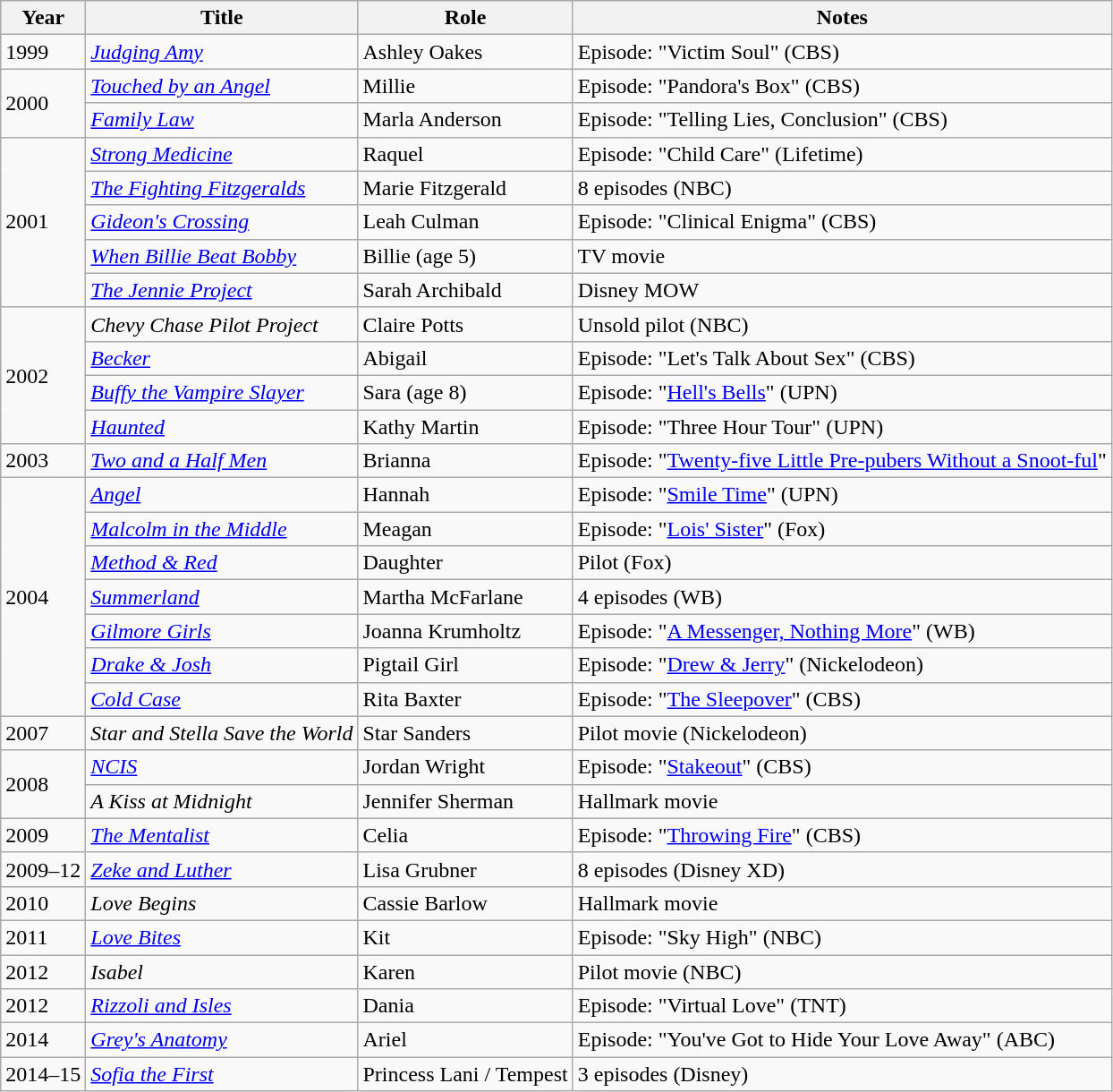<table class="wikitable sortable">
<tr>
<th>Year</th>
<th>Title</th>
<th>Role</th>
<th class="unsortable">Notes</th>
</tr>
<tr>
<td>1999</td>
<td><em><a href='#'>Judging Amy</a></em></td>
<td>Ashley Oakes</td>
<td>Episode: "Victim Soul" (CBS)</td>
</tr>
<tr>
<td rowspan=2>2000</td>
<td><em><a href='#'>Touched by an Angel</a></em></td>
<td>Millie</td>
<td>Episode: "Pandora's Box" (CBS)</td>
</tr>
<tr>
<td><em><a href='#'>Family Law</a></em></td>
<td>Marla Anderson</td>
<td>Episode: "Telling Lies, Conclusion" (CBS)</td>
</tr>
<tr>
<td rowspan=5>2001</td>
<td><em><a href='#'>Strong Medicine</a></em></td>
<td>Raquel</td>
<td>Episode: "Child Care" (Lifetime)</td>
</tr>
<tr>
<td><em><a href='#'>The Fighting Fitzgeralds</a></em></td>
<td>Marie Fitzgerald</td>
<td>8 episodes (NBC)</td>
</tr>
<tr>
<td><em><a href='#'>Gideon's Crossing</a></em></td>
<td>Leah Culman</td>
<td>Episode: "Clinical Enigma" (CBS)</td>
</tr>
<tr>
<td><em><a href='#'>When Billie Beat Bobby</a></em></td>
<td>Billie (age 5)</td>
<td>TV movie</td>
</tr>
<tr>
<td><em><a href='#'>The Jennie Project</a></em></td>
<td>Sarah Archibald</td>
<td>Disney MOW</td>
</tr>
<tr>
<td rowspan=4>2002</td>
<td><em>Chevy Chase Pilot Project</em></td>
<td>Claire Potts</td>
<td>Unsold pilot (NBC)</td>
</tr>
<tr>
<td><em><a href='#'>Becker</a></em></td>
<td>Abigail</td>
<td>Episode: "Let's Talk About Sex" (CBS)</td>
</tr>
<tr>
<td><em><a href='#'>Buffy the Vampire Slayer</a></em></td>
<td>Sara (age 8)</td>
<td>Episode: "<a href='#'>Hell's Bells</a>" (UPN)</td>
</tr>
<tr>
<td><em><a href='#'>Haunted</a></em></td>
<td>Kathy Martin</td>
<td>Episode: "Three Hour Tour" (UPN)</td>
</tr>
<tr>
<td>2003</td>
<td><em><a href='#'>Two and a Half Men</a></em></td>
<td>Brianna</td>
<td>Episode: "<a href='#'>Twenty-five Little Pre-pubers Without a Snoot-ful</a>"</td>
</tr>
<tr>
<td rowspan=7>2004</td>
<td><em><a href='#'>Angel</a></em></td>
<td>Hannah</td>
<td>Episode: "<a href='#'>Smile Time</a>" (UPN)</td>
</tr>
<tr>
<td><em><a href='#'>Malcolm in the Middle</a></em></td>
<td>Meagan</td>
<td>Episode: "<a href='#'>Lois' Sister</a>" (Fox)</td>
</tr>
<tr>
<td><em><a href='#'>Method & Red</a></em></td>
<td>Daughter</td>
<td>Pilot (Fox)</td>
</tr>
<tr>
<td><em><a href='#'>Summerland</a></em></td>
<td>Martha McFarlane</td>
<td>4 episodes (WB)</td>
</tr>
<tr>
<td><em><a href='#'>Gilmore Girls</a></em></td>
<td>Joanna Krumholtz</td>
<td>Episode: "<a href='#'>A Messenger, Nothing More</a>" (WB)</td>
</tr>
<tr>
<td><em><a href='#'>Drake & Josh</a></em></td>
<td>Pigtail Girl</td>
<td>Episode: "<a href='#'>Drew & Jerry</a>" (Nickelodeon)</td>
</tr>
<tr>
<td><em><a href='#'>Cold Case</a></em></td>
<td>Rita Baxter</td>
<td>Episode: "<a href='#'>The Sleepover</a>" (CBS)</td>
</tr>
<tr>
<td>2007</td>
<td><em>Star and Stella Save the World</em></td>
<td>Star Sanders</td>
<td>Pilot movie (Nickelodeon)</td>
</tr>
<tr>
<td rowspan=2>2008</td>
<td><em><a href='#'>NCIS</a></em></td>
<td>Jordan Wright</td>
<td>Episode: "<a href='#'>Stakeout</a>" (CBS)</td>
</tr>
<tr>
<td><em>A Kiss at Midnight</em></td>
<td>Jennifer Sherman</td>
<td>Hallmark movie</td>
</tr>
<tr>
<td rowspan=1>2009</td>
<td><em><a href='#'>The Mentalist</a></em></td>
<td>Celia</td>
<td>Episode: "<a href='#'>Throwing Fire</a>" (CBS)</td>
</tr>
<tr>
<td>2009–12</td>
<td><em><a href='#'>Zeke and Luther</a></em></td>
<td>Lisa Grubner</td>
<td>8 episodes (Disney XD)</td>
</tr>
<tr>
<td>2010</td>
<td><em>Love Begins</em></td>
<td>Cassie Barlow</td>
<td>Hallmark movie</td>
</tr>
<tr>
<td>2011</td>
<td><em><a href='#'>Love Bites</a></em></td>
<td>Kit</td>
<td>Episode: "Sky High" (NBC)</td>
</tr>
<tr>
<td>2012</td>
<td><em>Isabel</em></td>
<td>Karen</td>
<td>Pilot movie (NBC)</td>
</tr>
<tr>
<td>2012</td>
<td><em><a href='#'>Rizzoli and Isles</a></em></td>
<td>Dania</td>
<td>Episode: "Virtual Love" (TNT)</td>
</tr>
<tr>
<td>2014</td>
<td><em><a href='#'>Grey's Anatomy</a></em></td>
<td>Ariel</td>
<td>Episode: "You've Got to Hide Your Love Away" (ABC)</td>
</tr>
<tr>
<td>2014–15</td>
<td><em><a href='#'>Sofia the First</a></em></td>
<td>Princess Lani / Tempest</td>
<td>3 episodes (Disney)</td>
</tr>
</table>
